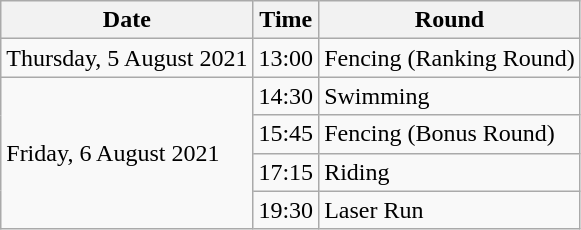<table class="wikitable">
<tr>
<th>Date</th>
<th>Time</th>
<th>Round</th>
</tr>
<tr>
<td>Thursday, 5 August 2021</td>
<td>13:00</td>
<td>Fencing (Ranking Round)</td>
</tr>
<tr>
<td rowspan=4>Friday, 6 August 2021</td>
<td>14:30</td>
<td>Swimming</td>
</tr>
<tr>
<td>15:45</td>
<td>Fencing (Bonus Round)</td>
</tr>
<tr>
<td>17:15</td>
<td>Riding</td>
</tr>
<tr>
<td>19:30</td>
<td>Laser Run</td>
</tr>
</table>
